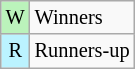<table class=wikitable style=text-align:center;font-size:85%>
<tr>
<td bgcolor=#BBF3BB>W</td>
<td align=left>Winners</td>
</tr>
<tr>
<td bgcolor=#BBF3FF>R</td>
<td align=left>Runners-up</td>
</tr>
</table>
